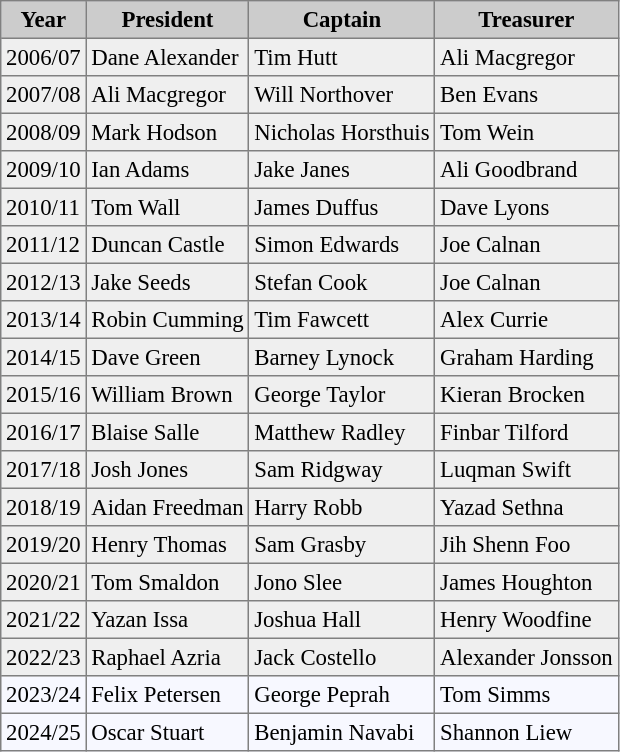<table bgcolor="#f7f8ff" cellpadding="3" cellspacing="0" border="1" style="font-size: 95%; border: gray solid 1px; border-collapse: collapse;">
<tr bgcolor="#CCCCCC">
<td align="center"><strong>Year</strong></td>
<td align="center"><strong>President</strong></td>
<td align="center"><strong>Captain</strong></td>
<td align="center"><strong>Treasurer</strong></td>
</tr>
<tr bgcolor="#EFEFEF">
<td>2006/07</td>
<td>Dane Alexander</td>
<td>Tim Hutt</td>
<td>Ali Macgregor</td>
</tr>
<tr bgcolor="#EFEFEF">
<td>2007/08</td>
<td>Ali Macgregor</td>
<td>Will Northover</td>
<td>Ben Evans</td>
</tr>
<tr bgcolor="#EFEFEF">
<td>2008/09</td>
<td>Mark Hodson</td>
<td>Nicholas Horsthuis</td>
<td>Tom Wein</td>
</tr>
<tr bgcolor="#EFEFEF">
<td>2009/10</td>
<td>Ian Adams</td>
<td>Jake Janes</td>
<td>Ali Goodbrand</td>
</tr>
<tr bgcolor="#EFEFEF">
<td>2010/11</td>
<td>Tom Wall</td>
<td>James Duffus</td>
<td>Dave Lyons</td>
</tr>
<tr bgcolor="#EFEFEF">
<td>2011/12</td>
<td>Duncan Castle</td>
<td>Simon Edwards</td>
<td>Joe Calnan</td>
</tr>
<tr bgcolor="#EFEFEF">
<td>2012/13</td>
<td>Jake Seeds</td>
<td>Stefan Cook</td>
<td>Joe Calnan</td>
</tr>
<tr bgcolor="#EFEFEF">
<td>2013/14</td>
<td>Robin Cumming</td>
<td>Tim Fawcett</td>
<td>Alex Currie</td>
</tr>
<tr bgcolor="#EFEFEF">
<td>2014/15</td>
<td>Dave Green</td>
<td>Barney Lynock</td>
<td>Graham Harding</td>
</tr>
<tr bgcolor="#EFEFEF">
<td>2015/16</td>
<td>William Brown</td>
<td>George Taylor</td>
<td>Kieran Brocken</td>
</tr>
<tr bgcolor="#EFEFEF">
<td>2016/17</td>
<td>Blaise Salle</td>
<td>Matthew Radley</td>
<td>Finbar Tilford</td>
</tr>
<tr bgcolor="#EFEFEF">
<td>2017/18</td>
<td>Josh Jones</td>
<td>Sam Ridgway</td>
<td>Luqman Swift</td>
</tr>
<tr bgcolor="#EFEFEF">
<td>2018/19</td>
<td>Aidan Freedman</td>
<td>Harry Robb</td>
<td>Yazad Sethna</td>
</tr>
<tr bgcolor="#EFEFEF">
<td>2019/20</td>
<td>Henry Thomas</td>
<td>Sam Grasby</td>
<td>Jih Shenn Foo</td>
</tr>
<tr bgcolor="#EFEFEF">
<td>2020/21</td>
<td>Tom Smaldon</td>
<td>Jono Slee</td>
<td>James Houghton</td>
</tr>
<tr bgcolor="#EFEFEF">
<td>2021/22</td>
<td>Yazan Issa</td>
<td>Joshua Hall</td>
<td>Henry Woodfine</td>
</tr>
<tr bgcolor="#EFEFEF">
<td>2022/23</td>
<td>Raphael Azria</td>
<td>Jack Costello</td>
<td>Alexander Jonsson</td>
</tr>
<tr>
<td>2023/24</td>
<td>Felix Petersen</td>
<td>George Peprah</td>
<td>Tom Simms</td>
</tr>
<tr>
<td>2024/25</td>
<td>Oscar Stuart</td>
<td>Benjamin Navabi</td>
<td>Shannon Liew</td>
</tr>
</table>
